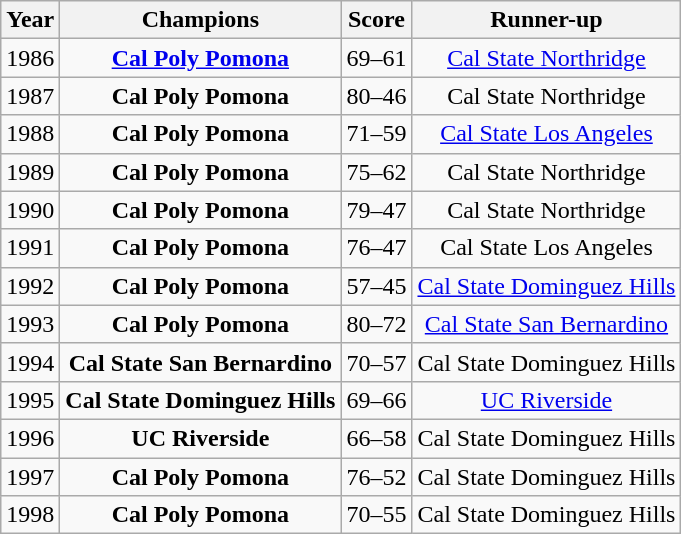<table class="wikitable sortable">
<tr>
<th>Year</th>
<th>Champions</th>
<th>Score</th>
<th>Runner-up</th>
</tr>
<tr align=center>
<td>1986</td>
<td><strong><a href='#'>Cal Poly Pomona</a></strong></td>
<td>69–61</td>
<td><a href='#'>Cal State Northridge</a></td>
</tr>
<tr align=center>
<td>1987</td>
<td><strong>Cal Poly Pomona</strong></td>
<td>80–46</td>
<td>Cal State Northridge</td>
</tr>
<tr align=center>
<td>1988</td>
<td><strong>Cal Poly Pomona</strong></td>
<td>71–59</td>
<td><a href='#'>Cal State Los Angeles</a></td>
</tr>
<tr align=center>
<td>1989</td>
<td><strong>Cal Poly Pomona</strong></td>
<td>75–62</td>
<td>Cal State Northridge</td>
</tr>
<tr align=center>
<td>1990</td>
<td><strong>Cal Poly Pomona</strong></td>
<td>79–47</td>
<td>Cal State Northridge</td>
</tr>
<tr align=center>
<td>1991</td>
<td><strong>Cal Poly Pomona</strong></td>
<td>76–47</td>
<td>Cal State Los Angeles</td>
</tr>
<tr align=center>
<td>1992</td>
<td><strong>Cal Poly Pomona</strong></td>
<td>57–45</td>
<td><a href='#'>Cal State Dominguez Hills</a></td>
</tr>
<tr align=center>
<td>1993</td>
<td><strong>Cal Poly Pomona</strong></td>
<td>80–72</td>
<td><a href='#'>Cal State San Bernardino</a></td>
</tr>
<tr align=center>
<td>1994</td>
<td><strong>Cal State San Bernardino</strong></td>
<td>70–57</td>
<td>Cal State Dominguez Hills</td>
</tr>
<tr align=center>
<td>1995</td>
<td><strong>Cal State Dominguez Hills</strong></td>
<td>69–66</td>
<td><a href='#'>UC Riverside</a></td>
</tr>
<tr align=center>
<td>1996</td>
<td><strong>UC Riverside</strong></td>
<td>66–58</td>
<td>Cal State Dominguez Hills</td>
</tr>
<tr align=center>
<td>1997</td>
<td><strong>Cal Poly Pomona</strong></td>
<td>76–52</td>
<td>Cal State Dominguez Hills</td>
</tr>
<tr align=center>
<td>1998</td>
<td><strong>Cal Poly Pomona</strong></td>
<td>70–55</td>
<td>Cal State Dominguez Hills</td>
</tr>
</table>
